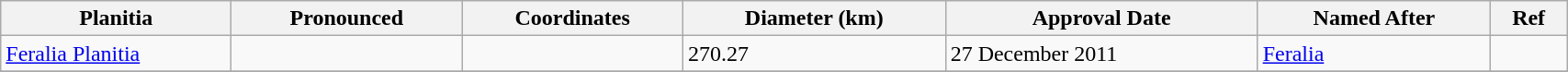<table class="wikitable" style="min-width: 90%;">
<tr>
<th style="width:10em">Planitia</th>
<th style="width:10em">Pronounced</th>
<th>Coordinates</th>
<th>Diameter (km)</th>
<th>Approval Date</th>
<th>Named After</th>
<th>Ref</th>
</tr>
<tr>
<td><a href='#'>Feralia Planitia</a></td>
<td></td>
<td></td>
<td>270.27</td>
<td>27 December 2011</td>
<td><a href='#'>Feralia</a></td>
<td></td>
</tr>
<tr>
</tr>
</table>
